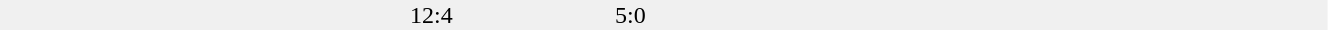<table style="width: 70%; background: #F0F0F0;" cellspacing="0">
<tr valign="top">
<td width="25%" align="right"></td>
<td width="15%" align="center">12:4</td>
<td width="15%" align="center">5:0</td>
<td width="25%" align="left"></td>
<td style="font-size:85%;"></td>
</tr>
</table>
